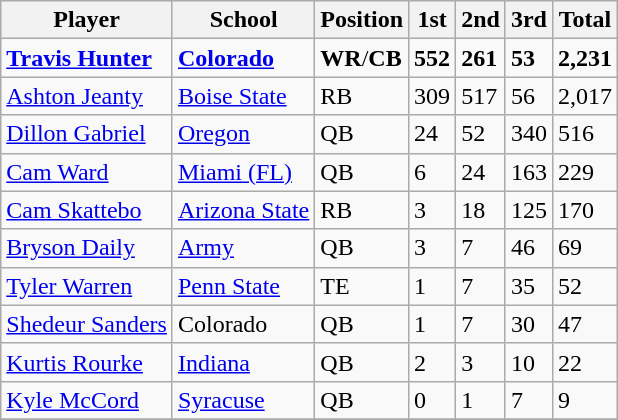<table class="wikitable">
<tr>
<th>Player</th>
<th>School</th>
<th>Position</th>
<th>1st</th>
<th>2nd</th>
<th>3rd</th>
<th>Total</th>
</tr>
<tr>
<td><strong><a href='#'>Travis Hunter</a></strong></td>
<td><strong><a href='#'>Colorado</a></strong></td>
<td><strong>WR</strong>/<strong>CB</strong></td>
<td><strong>552</strong></td>
<td><strong>261</strong></td>
<td><strong>53</strong></td>
<td><strong>2,231</strong></td>
</tr>
<tr>
<td><a href='#'>Ashton Jeanty</a></td>
<td><a href='#'>Boise State</a></td>
<td>RB</td>
<td>309</td>
<td>517</td>
<td>56</td>
<td>2,017</td>
</tr>
<tr>
<td><a href='#'>Dillon Gabriel</a></td>
<td><a href='#'>Oregon</a></td>
<td>QB</td>
<td>24</td>
<td>52</td>
<td>340</td>
<td>516</td>
</tr>
<tr>
<td><a href='#'>Cam Ward</a></td>
<td><a href='#'>Miami (FL)</a></td>
<td>QB</td>
<td>6</td>
<td>24</td>
<td>163</td>
<td>229</td>
</tr>
<tr>
<td><a href='#'>Cam Skattebo</a></td>
<td><a href='#'>Arizona State</a></td>
<td>RB</td>
<td>3</td>
<td>18</td>
<td>125</td>
<td>170</td>
</tr>
<tr>
<td><a href='#'>Bryson Daily</a></td>
<td><a href='#'>Army</a></td>
<td>QB</td>
<td>3</td>
<td>7</td>
<td>46</td>
<td>69</td>
</tr>
<tr>
<td><a href='#'>Tyler Warren</a></td>
<td><a href='#'>Penn State</a></td>
<td>TE</td>
<td>1</td>
<td>7</td>
<td>35</td>
<td>52</td>
</tr>
<tr>
<td><a href='#'>Shedeur Sanders</a></td>
<td>Colorado</td>
<td>QB</td>
<td>1</td>
<td>7</td>
<td>30</td>
<td>47</td>
</tr>
<tr>
<td><a href='#'>Kurtis Rourke</a></td>
<td><a href='#'>Indiana</a></td>
<td>QB</td>
<td>2</td>
<td>3</td>
<td>10</td>
<td>22</td>
</tr>
<tr>
<td><a href='#'>Kyle McCord</a></td>
<td><a href='#'>Syracuse</a></td>
<td>QB</td>
<td>0</td>
<td>1</td>
<td>7</td>
<td>9</td>
</tr>
<tr>
</tr>
</table>
